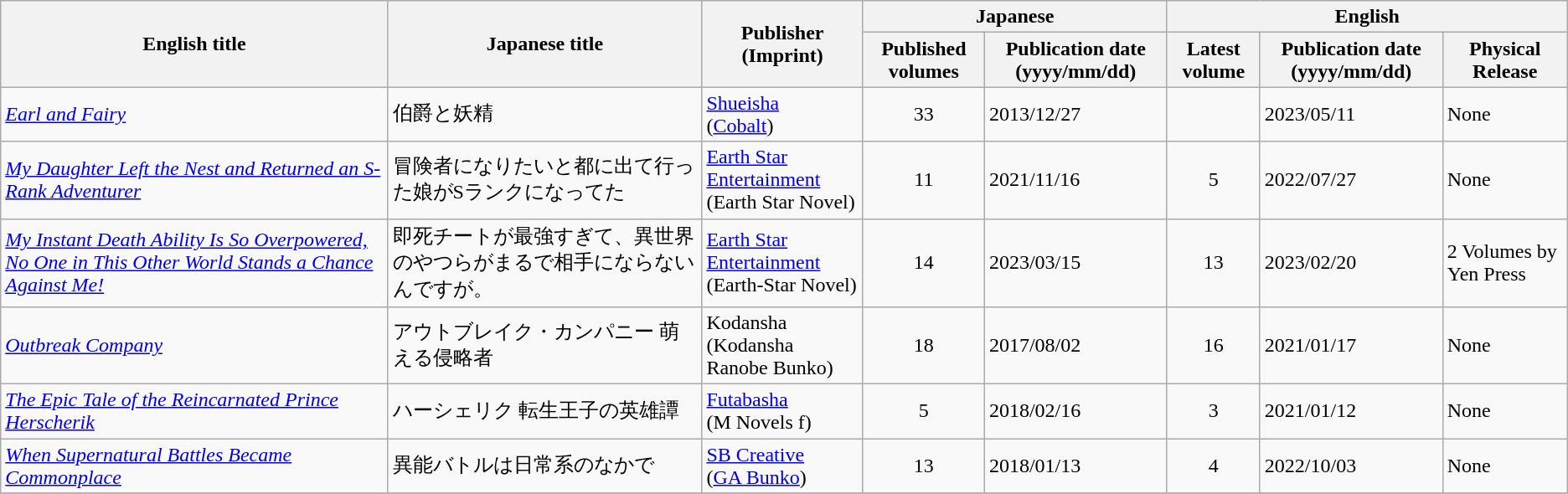<table class="wikitable sortable">
<tr>
<th rowspan="2">English title</th>
<th rowspan="2">Japanese title</th>
<th rowspan="2">Publisher<br>(Imprint)</th>
<th colspan="2">Japanese</th>
<th colspan="3">English</th>
</tr>
<tr>
<th>Published volumes</th>
<th>Publication date (yyyy/mm/dd)</th>
<th>Latest volume</th>
<th>Publication date (yyyy/mm/dd)</th>
<th>Physical Release</th>
</tr>
<tr>
<td><em><a href='#'>Earl and Fairy</a></em></td>
<td>伯爵と妖精</td>
<td><a href='#'>Shueisha</a><br>(<a href='#'>Cobalt</a>)</td>
<td style="text-align: center;">33</td>
<td>2013/12/27</td>
<td style="text-align: center;"></td>
<td>2023/05/11</td>
<td>None</td>
</tr>
<tr>
<td><em><a href='#'>My Daughter Left the Nest and Returned an S-Rank Adventurer</a></em></td>
<td>冒険者になりたいと都に出て行った娘がSランクになってた</td>
<td><a href='#'>Earth Star Entertainment</a><br>(Earth Star Novel)</td>
<td style="text-align: center;">11</td>
<td>2021/11/16</td>
<td style="text-align: center;">5</td>
<td>2022/07/27</td>
<td>None</td>
</tr>
<tr>
<td><em><a href='#'>My Instant Death Ability Is So Overpowered, No One in This Other World Stands a Chance Against Me!</a></em> </td>
<td>即死チートが最強すぎて、異世界のやつらがまるで相手にならないんですが。</td>
<td><a href='#'>Earth Star Entertainment</a><br>(Earth-Star Novel)</td>
<td style="text-align: center;">14</td>
<td>2023/03/15</td>
<td style="text-align: center;">13</td>
<td>2023/02/20</td>
<td>2 Volumes by Yen Press</td>
</tr>
<tr>
<td><em><a href='#'>Outbreak Company</a></em></td>
<td>アウトブレイク・カンパニー 萌える侵略者</td>
<td>Kodansha<br>(Kodansha Ranobe Bunko)</td>
<td style="text-align: center;">18</td>
<td>2017/08/02</td>
<td style="text-align: center;">16</td>
<td>2021/01/17</td>
<td>None</td>
</tr>
<tr>
<td><em><a href='#'>The Epic Tale of the Reincarnated Prince Herscherik</a></em></td>
<td>ハーシェリク 転生王子の英雄譚</td>
<td><a href='#'>Futabasha</a><br>(M Novels f)</td>
<td style="text-align: center;">5</td>
<td>2018/02/16</td>
<td style="text-align: center;">3</td>
<td>2021/01/12</td>
<td>None</td>
</tr>
<tr>
<td><em><a href='#'>When Supernatural Battles Became Commonplace</a></em></td>
<td>異能バトルは日常系のなかで</td>
<td><a href='#'>SB Creative</a><br>(<a href='#'>GA Bunko</a>)</td>
<td style="text-align:center;">13</td>
<td>2018/01/13</td>
<td style="text-align: center;">4</td>
<td>2022/10/03</td>
<td>None</td>
</tr>
<tr>
</tr>
</table>
